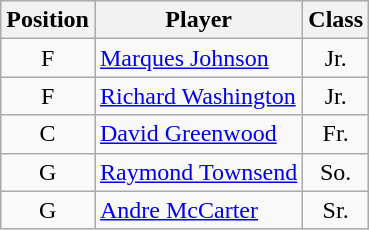<table class="wikitable">
<tr>
<th>Position</th>
<th>Player</th>
<th>Class</th>
</tr>
<tr>
<td align=center>F</td>
<td><a href='#'>Marques Johnson</a></td>
<td align=center>Jr.</td>
</tr>
<tr>
<td align=center>F</td>
<td><a href='#'>Richard Washington</a></td>
<td align=center>Jr.</td>
</tr>
<tr>
<td align=center>C</td>
<td><a href='#'>David Greenwood</a></td>
<td align=center>Fr.</td>
</tr>
<tr>
<td align=center>G</td>
<td><a href='#'>Raymond Townsend</a></td>
<td align=center>So.</td>
</tr>
<tr>
<td align=center>G</td>
<td><a href='#'>Andre McCarter</a></td>
<td align=center>Sr.</td>
</tr>
</table>
